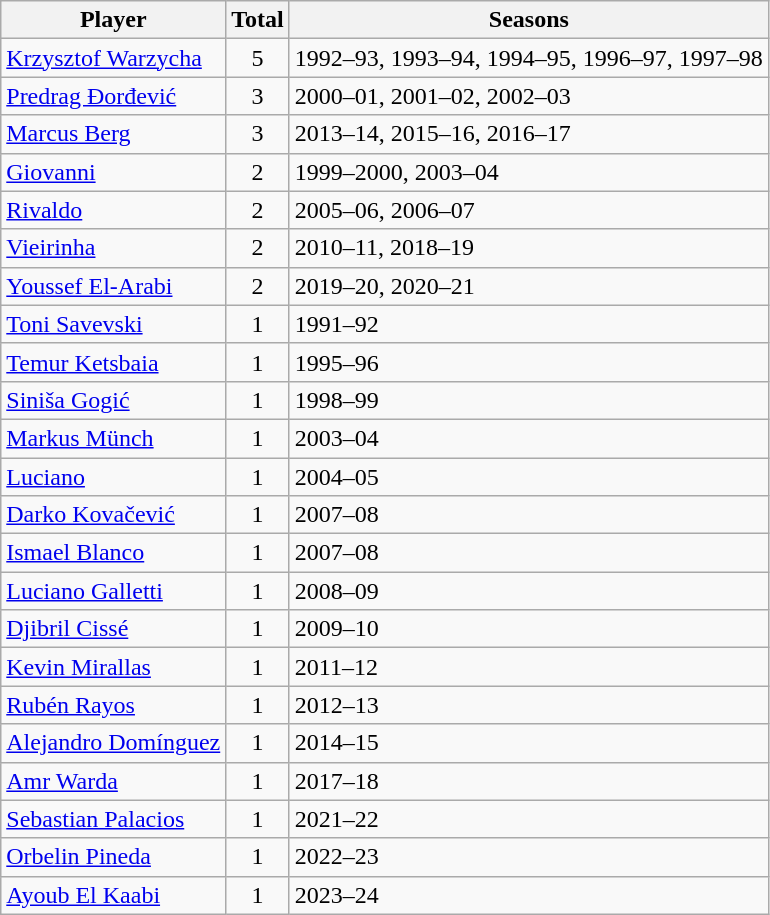<table class="wikitable" style="margin-right: 0;">
<tr text-align:center;">
<th>Player</th>
<th>Total</th>
<th>Seasons</th>
</tr>
<tr>
<td> <a href='#'>Krzysztof Warzycha</a></td>
<td align="center">5</td>
<td>1992–93, 1993–94, 1994–95, 1996–97, 1997–98</td>
</tr>
<tr>
<td> <a href='#'>Predrag Đorđević</a></td>
<td align="center">3</td>
<td>2000–01, 2001–02, 2002–03</td>
</tr>
<tr>
<td> <a href='#'>Marcus Berg</a></td>
<td align="center">3</td>
<td>2013–14, 2015–16, 2016–17</td>
</tr>
<tr>
<td> <a href='#'>Giovanni</a></td>
<td align="center">2</td>
<td>1999–2000, 2003–04</td>
</tr>
<tr>
<td> <a href='#'>Rivaldo</a></td>
<td align="center">2</td>
<td>2005–06, 2006–07</td>
</tr>
<tr>
<td> <a href='#'>Vieirinha</a></td>
<td align="center">2</td>
<td>2010–11, 2018–19</td>
</tr>
<tr>
<td> <a href='#'>Youssef El-Arabi</a></td>
<td align="center">2</td>
<td>2019–20, 2020–21</td>
</tr>
<tr>
<td> <a href='#'>Toni Savevski</a></td>
<td align="center">1</td>
<td>1991–92</td>
</tr>
<tr>
<td> <a href='#'>Temur Ketsbaia</a></td>
<td align="center">1</td>
<td>1995–96</td>
</tr>
<tr>
<td> <a href='#'>Siniša Gogić</a></td>
<td align="center">1</td>
<td>1998–99</td>
</tr>
<tr>
<td> <a href='#'>Markus Münch</a></td>
<td align="center">1</td>
<td>2003–04</td>
</tr>
<tr>
<td> <a href='#'>Luciano</a></td>
<td align="center">1</td>
<td>2004–05</td>
</tr>
<tr>
<td> <a href='#'>Darko Kovačević</a></td>
<td align="center">1</td>
<td>2007–08</td>
</tr>
<tr>
<td> <a href='#'>Ismael Blanco</a></td>
<td align="center">1</td>
<td>2007–08</td>
</tr>
<tr>
<td> <a href='#'>Luciano Galletti</a></td>
<td align="center">1</td>
<td>2008–09</td>
</tr>
<tr>
<td> <a href='#'>Djibril Cissé</a></td>
<td align="center">1</td>
<td>2009–10</td>
</tr>
<tr>
<td> <a href='#'>Kevin Mirallas</a></td>
<td align="center">1</td>
<td>2011–12</td>
</tr>
<tr>
<td> <a href='#'>Rubén Rayos</a></td>
<td align="center">1</td>
<td>2012–13</td>
</tr>
<tr>
<td> <a href='#'>Alejandro Domínguez</a></td>
<td align="center">1</td>
<td>2014–15</td>
</tr>
<tr>
<td> <a href='#'>Amr Warda</a></td>
<td align="center">1</td>
<td>2017–18</td>
</tr>
<tr>
<td> <a href='#'>Sebastian Palacios</a></td>
<td align="center">1</td>
<td>2021–22</td>
</tr>
<tr>
<td> <a href='#'>Orbelin Pineda</a></td>
<td align="center">1</td>
<td>2022–23</td>
</tr>
<tr>
<td> <a href='#'>Ayoub El Kaabi</a></td>
<td align="center">1</td>
<td>2023–24</td>
</tr>
</table>
